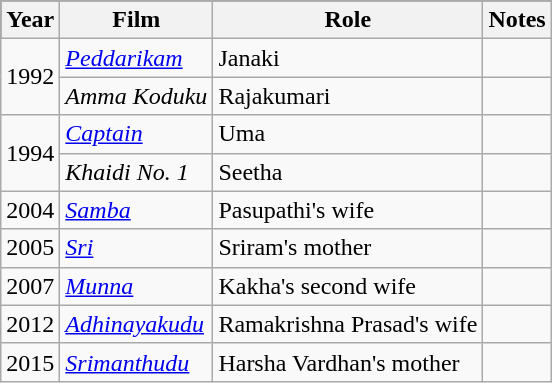<table class="wikitable sortable">
<tr style="background:#000;">
<th>Year</th>
<th>Film</th>
<th>Role</th>
<th>Notes</th>
</tr>
<tr>
<td rowspan="2">1992</td>
<td><em><a href='#'>Peddarikam</a></em></td>
<td>Janaki</td>
<td></td>
</tr>
<tr>
<td><em>Amma Koduku</em></td>
<td>Rajakumari</td>
<td></td>
</tr>
<tr>
<td rowspan="2">1994</td>
<td><em><a href='#'>Captain</a></em></td>
<td>Uma</td>
<td></td>
</tr>
<tr>
<td><em>Khaidi No. 1</em></td>
<td>Seetha</td>
<td></td>
</tr>
<tr>
<td>2004</td>
<td><em><a href='#'>Samba</a></em></td>
<td>Pasupathi's wife</td>
<td></td>
</tr>
<tr>
<td>2005</td>
<td><em><a href='#'>Sri</a></em></td>
<td>Sriram's mother</td>
<td></td>
</tr>
<tr>
<td>2007</td>
<td><em><a href='#'>Munna</a></em></td>
<td>Kakha's second wife</td>
<td></td>
</tr>
<tr>
<td>2012</td>
<td><em><a href='#'>Adhinayakudu</a></em></td>
<td>Ramakrishna Prasad's wife</td>
<td></td>
</tr>
<tr>
<td>2015</td>
<td><em><a href='#'>Srimanthudu</a></em></td>
<td>Harsha Vardhan's mother</td>
<td></td>
</tr>
</table>
